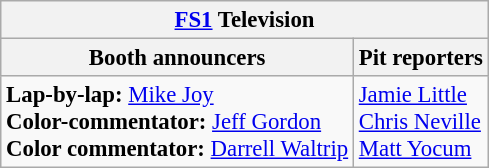<table class="wikitable" style="font-size: 95%;">
<tr>
<th colspan="2"><a href='#'>FS1</a> Television</th>
</tr>
<tr>
<th>Booth announcers</th>
<th>Pit reporters</th>
</tr>
<tr>
<td><strong>Lap-by-lap:</strong> <a href='#'>Mike Joy</a> <br><strong>Color-commentator:</strong> <a href='#'>Jeff Gordon</a> <br><strong>Color commentator:</strong> <a href='#'>Darrell Waltrip</a></td>
<td><a href='#'>Jamie Little</a><br><a href='#'>Chris Neville</a><br><a href='#'>Matt Yocum</a></td>
</tr>
</table>
